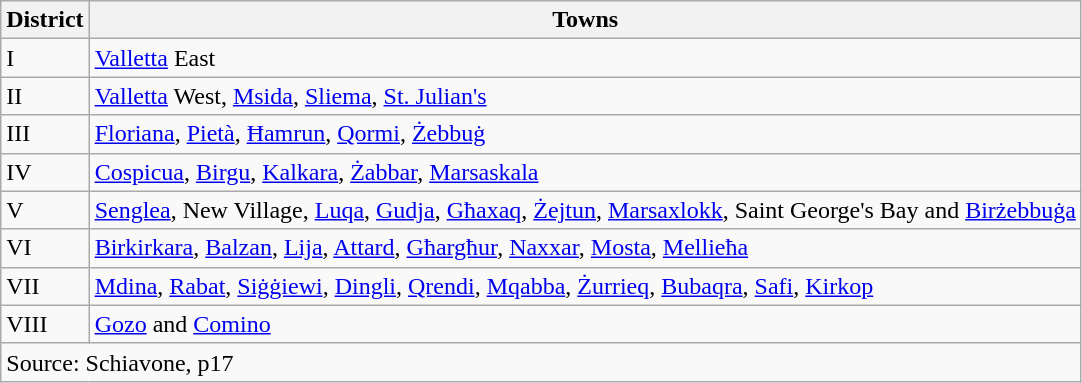<table class=wikitable>
<tr>
<th>District</th>
<th>Towns</th>
</tr>
<tr>
<td>I</td>
<td><a href='#'>Valletta</a> East</td>
</tr>
<tr>
<td>II</td>
<td><a href='#'>Valletta</a> West, <a href='#'>Msida</a>, <a href='#'>Sliema</a>, <a href='#'>St. Julian's</a></td>
</tr>
<tr>
<td>III</td>
<td><a href='#'>Floriana</a>, <a href='#'>Pietà</a>, <a href='#'>Ħamrun</a>, <a href='#'>Qormi</a>, <a href='#'>Żebbuġ</a></td>
</tr>
<tr>
<td>IV</td>
<td><a href='#'>Cospicua</a>, <a href='#'>Birgu</a>, <a href='#'>Kalkara</a>, <a href='#'>Żabbar</a>, <a href='#'>Marsaskala</a></td>
</tr>
<tr>
<td>V</td>
<td><a href='#'>Senglea</a>, New Village, <a href='#'>Luqa</a>, <a href='#'>Gudja</a>, <a href='#'>Għaxaq</a>, <a href='#'>Żejtun</a>, <a href='#'>Marsaxlokk</a>, Saint George's Bay and <a href='#'>Birżebbuġa</a></td>
</tr>
<tr>
<td>VI</td>
<td><a href='#'>Birkirkara</a>, <a href='#'>Balzan</a>, <a href='#'>Lija</a>, <a href='#'>Attard</a>, <a href='#'>Għargħur</a>, <a href='#'>Naxxar</a>, <a href='#'>Mosta</a>, <a href='#'>Mellieħa</a></td>
</tr>
<tr>
<td>VII</td>
<td><a href='#'>Mdina</a>, <a href='#'>Rabat</a>, <a href='#'>Siġġiewi</a>, <a href='#'>Dingli</a>, <a href='#'>Qrendi</a>, <a href='#'>Mqabba</a>, <a href='#'>Żurrieq</a>, <a href='#'>Bubaqra</a>, <a href='#'>Safi</a>, <a href='#'>Kirkop</a></td>
</tr>
<tr>
<td>VIII</td>
<td><a href='#'>Gozo</a> and <a href='#'>Comino</a></td>
</tr>
<tr>
<td colspan=2>Source: Schiavone, p17</td>
</tr>
</table>
